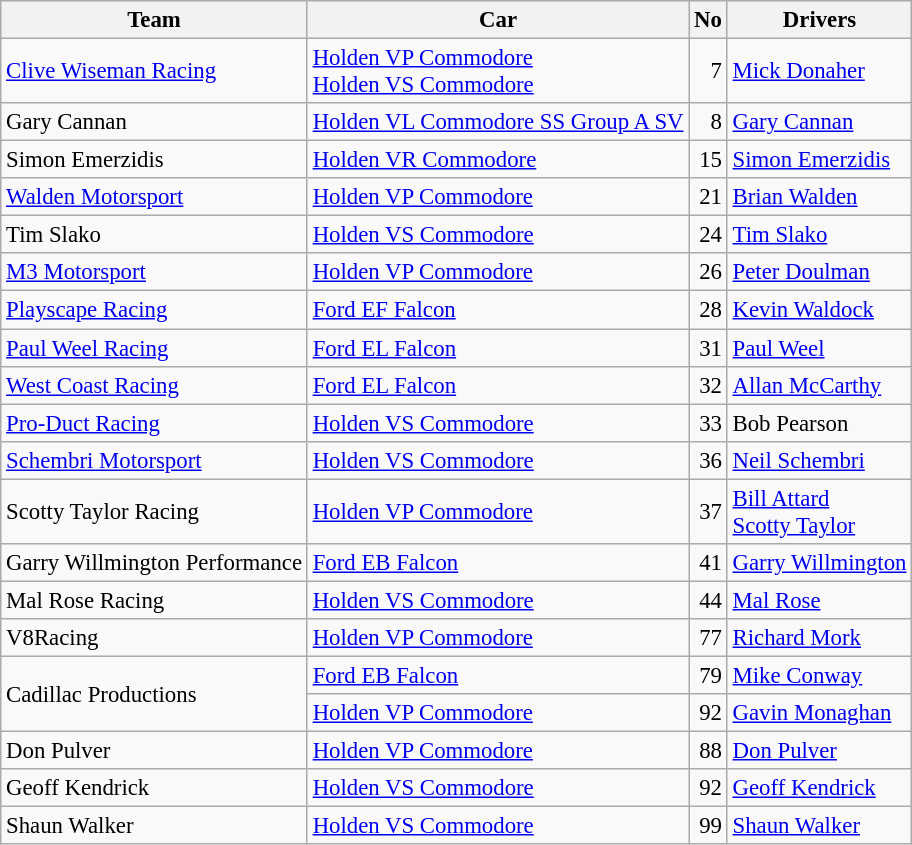<table class="wikitable" style="font-size: 95%;">
<tr>
<th>Team</th>
<th>Car</th>
<th>No</th>
<th>Drivers</th>
</tr>
<tr>
<td><a href='#'>Clive Wiseman Racing</a></td>
<td><a href='#'>Holden VP Commodore</a><br><a href='#'>Holden VS Commodore</a></td>
<td align="right">7</td>
<td> <a href='#'>Mick Donaher</a></td>
</tr>
<tr>
<td>Gary Cannan</td>
<td><a href='#'>Holden VL Commodore SS Group A SV</a></td>
<td align="right">8</td>
<td> <a href='#'>Gary Cannan</a></td>
</tr>
<tr>
<td>Simon Emerzidis</td>
<td><a href='#'>Holden VR Commodore</a></td>
<td align="right">15</td>
<td> <a href='#'>Simon Emerzidis</a></td>
</tr>
<tr>
<td><a href='#'>Walden Motorsport</a></td>
<td><a href='#'>Holden VP Commodore</a></td>
<td align="right">21</td>
<td> <a href='#'>Brian Walden</a></td>
</tr>
<tr>
<td>Tim Slako</td>
<td><a href='#'>Holden VS Commodore</a></td>
<td align="right">24</td>
<td> <a href='#'>Tim Slako</a></td>
</tr>
<tr>
<td><a href='#'>M3 Motorsport</a></td>
<td><a href='#'>Holden VP Commodore</a></td>
<td align="right">26</td>
<td> <a href='#'>Peter Doulman</a></td>
</tr>
<tr>
<td><a href='#'>Playscape Racing</a></td>
<td><a href='#'>Ford EF Falcon</a></td>
<td align="right">28</td>
<td> <a href='#'>Kevin Waldock</a></td>
</tr>
<tr>
<td><a href='#'>Paul Weel Racing</a></td>
<td><a href='#'>Ford EL Falcon</a></td>
<td align="right">31</td>
<td> <a href='#'>Paul Weel</a></td>
</tr>
<tr>
<td><a href='#'>West Coast Racing</a></td>
<td><a href='#'>Ford EL Falcon</a></td>
<td align="right">32</td>
<td> <a href='#'>Allan McCarthy</a></td>
</tr>
<tr>
<td><a href='#'>Pro-Duct Racing</a></td>
<td><a href='#'>Holden VS Commodore</a></td>
<td align="right">33</td>
<td> Bob Pearson</td>
</tr>
<tr>
<td><a href='#'>Schembri Motorsport</a></td>
<td><a href='#'>Holden VS Commodore</a></td>
<td align="right">36</td>
<td> <a href='#'>Neil Schembri</a></td>
</tr>
<tr>
<td>Scotty Taylor Racing</td>
<td><a href='#'>Holden VP Commodore</a></td>
<td align="right">37</td>
<td> <a href='#'>Bill Attard</a><br> <a href='#'>Scotty Taylor</a></td>
</tr>
<tr>
<td>Garry Willmington Performance</td>
<td><a href='#'>Ford EB Falcon</a></td>
<td align="right">41</td>
<td> <a href='#'>Garry Willmington</a></td>
</tr>
<tr>
<td>Mal Rose Racing</td>
<td><a href='#'>Holden VS Commodore</a></td>
<td align="right">44</td>
<td> <a href='#'>Mal Rose</a></td>
</tr>
<tr>
<td>V8Racing</td>
<td><a href='#'>Holden VP Commodore</a></td>
<td align="right">77</td>
<td> <a href='#'>Richard Mork</a></td>
</tr>
<tr>
<td rowspan=2>Cadillac Productions</td>
<td><a href='#'>Ford EB Falcon</a></td>
<td align="right">79</td>
<td> <a href='#'>Mike Conway</a></td>
</tr>
<tr>
<td><a href='#'>Holden VP Commodore</a></td>
<td align="right">92</td>
<td> <a href='#'>Gavin Monaghan</a></td>
</tr>
<tr>
<td>Don Pulver</td>
<td><a href='#'>Holden VP Commodore</a></td>
<td align="right">88</td>
<td> <a href='#'>Don Pulver</a></td>
</tr>
<tr>
<td>Geoff Kendrick</td>
<td><a href='#'>Holden VS Commodore</a></td>
<td align="right">92</td>
<td> <a href='#'>Geoff Kendrick</a></td>
</tr>
<tr>
<td>Shaun Walker</td>
<td><a href='#'>Holden VS Commodore</a></td>
<td align="right">99</td>
<td> <a href='#'>Shaun Walker</a></td>
</tr>
</table>
